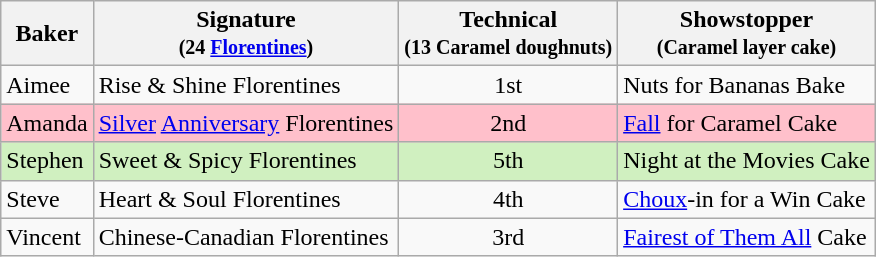<table class="wikitable" style="text-align:center;">
<tr>
<th>Baker</th>
<th>Signature<br><small>(24 <a href='#'>Florentines</a>)</small></th>
<th>Technical<br><small>(13 Caramel doughnuts)</small></th>
<th>Showstopper<br><small>(Caramel layer cake)</small></th>
</tr>
<tr>
<td align="left">Aimee</td>
<td align="left">Rise & Shine Florentines</td>
<td>1st</td>
<td align="left">Nuts for Bananas Bake</td>
</tr>
<tr bgcolor=pink>
<td align="left">Amanda</td>
<td align="left"><a href='#'>Silver</a> <a href='#'>Anniversary</a> Florentines</td>
<td>2nd</td>
<td align="left"><a href='#'>Fall</a> for Caramel Cake</td>
</tr>
<tr style="background:#d0f0c0;">
<td align="left">Stephen</td>
<td align="left">Sweet & Spicy Florentines</td>
<td>5th</td>
<td align="left">Night at the Movies Cake</td>
</tr>
<tr>
<td align="left">Steve</td>
<td align="left">Heart & Soul Florentines</td>
<td>4th</td>
<td align="left"><a href='#'>Choux</a>-in for a Win Cake</td>
</tr>
<tr>
<td align="left">Vincent</td>
<td align="left">Chinese-Canadian Florentines</td>
<td>3rd</td>
<td align="left"><a href='#'>Fairest of Them All</a> Cake</td>
</tr>
</table>
